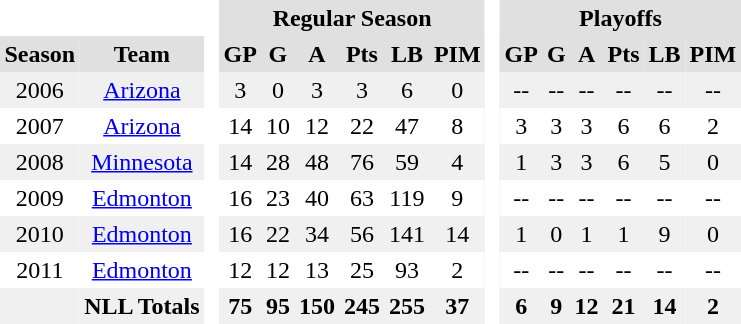<table BORDER="0" CELLPADDING="3" CELLSPACING="0">
<tr ALIGN="center" bgcolor="#e0e0e0">
<th colspan="2" bgcolor="#ffffff"> </th>
<th rowspan="99" bgcolor="#ffffff"> </th>
<th colspan="6">Regular Season</th>
<th rowspan="99" bgcolor="#ffffff"> </th>
<th colspan="6">Playoffs</th>
</tr>
<tr ALIGN="center" bgcolor="#e0e0e0">
<th>Season</th>
<th>Team</th>
<th>GP</th>
<th>G</th>
<th>A</th>
<th>Pts</th>
<th>LB</th>
<th>PIM</th>
<th>GP</th>
<th>G</th>
<th>A</th>
<th>Pts</th>
<th>LB</th>
<th>PIM</th>
</tr>
<tr ALIGN="center" bgcolor="#f0f0f0">
<td>2006</td>
<td><a href='#'>Arizona</a></td>
<td>3</td>
<td>0</td>
<td>3</td>
<td>3</td>
<td>6</td>
<td>0</td>
<td>--</td>
<td>--</td>
<td>--</td>
<td>--</td>
<td>--</td>
<td>--</td>
</tr>
<tr ALIGN="center">
<td>2007</td>
<td><a href='#'>Arizona</a></td>
<td>14</td>
<td>10</td>
<td>12</td>
<td>22</td>
<td>47</td>
<td>8</td>
<td>3</td>
<td>3</td>
<td>3</td>
<td>6</td>
<td>6</td>
<td>2</td>
</tr>
<tr ALIGN="center" bgcolor="#f0f0f0">
<td>2008</td>
<td><a href='#'>Minnesota</a></td>
<td>14</td>
<td>28</td>
<td>48</td>
<td>76</td>
<td>59</td>
<td>4</td>
<td>1</td>
<td>3</td>
<td>3</td>
<td>6</td>
<td>5</td>
<td>0</td>
</tr>
<tr ALIGN="center">
<td>2009</td>
<td><a href='#'>Edmonton</a></td>
<td>16</td>
<td>23</td>
<td>40</td>
<td>63</td>
<td>119</td>
<td>9</td>
<td>--</td>
<td>--</td>
<td>--</td>
<td>--</td>
<td>--</td>
<td>--</td>
</tr>
<tr ALIGN="center" bgcolor="#f0f0f0">
<td>2010</td>
<td><a href='#'>Edmonton</a></td>
<td>16</td>
<td>22</td>
<td>34</td>
<td>56</td>
<td>141</td>
<td>14</td>
<td>1</td>
<td>0</td>
<td>1</td>
<td>1</td>
<td>9</td>
<td>0</td>
</tr>
<tr ALIGN="center">
<td>2011</td>
<td><a href='#'>Edmonton</a></td>
<td>12</td>
<td>12</td>
<td>13</td>
<td>25</td>
<td>93</td>
<td>2</td>
<td>--</td>
<td>--</td>
<td>--</td>
<td>--</td>
<td>--</td>
<td>--</td>
</tr>
<tr ALIGN="center" bgcolor="#f0f0f0">
<th></th>
<th>NLL Totals</th>
<th>75</th>
<th>95</th>
<th>150</th>
<th>245</th>
<th>255</th>
<th>37</th>
<th>6</th>
<th>9</th>
<th>12</th>
<th>21</th>
<th>14</th>
<th>2</th>
</tr>
</table>
